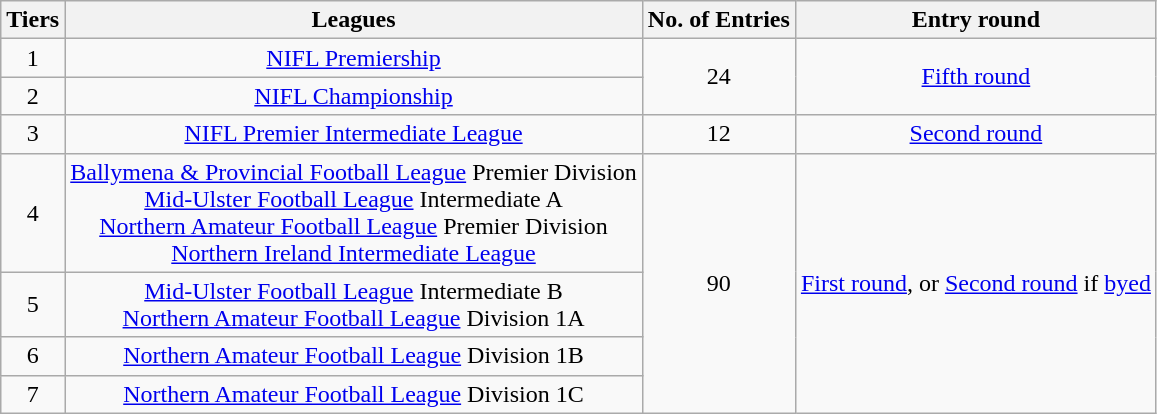<table class="wikitable" style="text-align:center">
<tr>
<th>Tiers</th>
<th>Leagues</th>
<th>No. of Entries</th>
<th>Entry round</th>
</tr>
<tr>
<td>1</td>
<td><a href='#'>NIFL Premiership</a></td>
<td rowspan="2">24</td>
<td rowspan="2"><a href='#'>Fifth round</a></td>
</tr>
<tr>
<td>2</td>
<td><a href='#'>NIFL Championship</a></td>
</tr>
<tr>
<td>3</td>
<td><a href='#'>NIFL Premier Intermediate League</a></td>
<td>12</td>
<td><a href='#'>Second round</a></td>
</tr>
<tr>
<td>4</td>
<td><a href='#'>Ballymena & Provincial Football League</a> Premier Division<br><a href='#'>Mid-Ulster Football League</a> Intermediate A<br><a href='#'>Northern Amateur Football League</a> Premier Division<br><a href='#'>Northern Ireland Intermediate League</a></td>
<td rowspan="4">90</td>
<td rowspan="5"><a href='#'>First round</a>, or <a href='#'>Second round</a> if <a href='#'>byed</a></td>
</tr>
<tr>
<td>5</td>
<td><a href='#'>Mid-Ulster Football League</a> Intermediate B<br><a href='#'>Northern Amateur Football League</a> Division 1A</td>
</tr>
<tr>
<td>6</td>
<td><a href='#'>Northern Amateur Football League</a> Division 1B</td>
</tr>
<tr>
<td>7</td>
<td><a href='#'>Northern Amateur Football League</a> Division 1C</td>
</tr>
</table>
